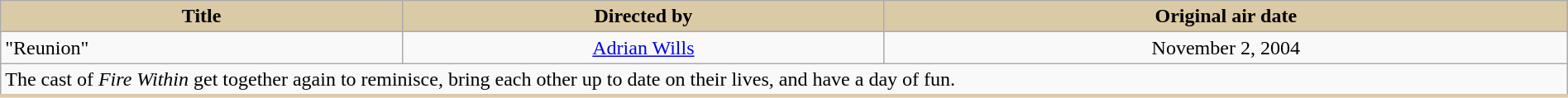<table class="wikitable plainrowheaders" width="100%" style="text-align:center;">
<tr style="background-color:#DACAA5;color:#000000;font-weight:bold;">
<td>Title</td>
<td>Directed by</td>
<td>Original air date</td>
</tr>
<tr>
<td align=left>"Reunion"</td>
<td><a href='#'>Adrian Wills</a></td>
<td>November 2, 2004</td>
</tr>
<tr>
<td colspan=3 align=left style="border-bottom:3px solid #DACAA5;">The cast of <em>Fire Within</em> get together again to reminisce, bring each other up to date on their lives, and have a day of fun.</td>
</tr>
</table>
